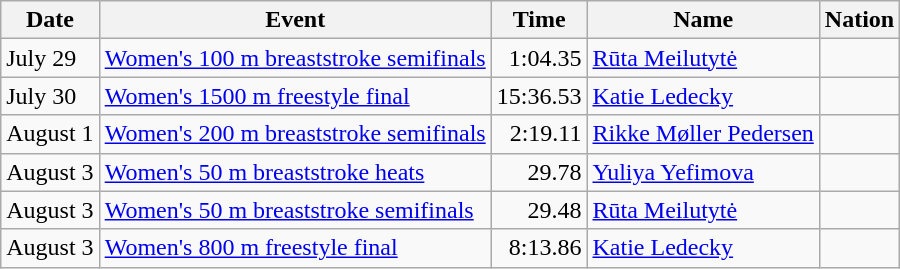<table class="wikitable">
<tr>
<th>Date</th>
<th>Event</th>
<th>Time</th>
<th>Name</th>
<th>Nation</th>
</tr>
<tr>
<td>July 29</td>
<td><a href='#'>Women's 100 m breaststroke semifinals</a></td>
<td align="right">1:04.35</td>
<td><a href='#'>Rūta Meilutytė</a></td>
<td></td>
</tr>
<tr>
<td>July 30</td>
<td><a href='#'>Women's 1500 m freestyle final</a></td>
<td align="right">15:36.53</td>
<td><a href='#'>Katie Ledecky</a></td>
<td></td>
</tr>
<tr>
<td>August 1</td>
<td><a href='#'>Women's 200 m breaststroke semifinals</a></td>
<td align="right">2:19.11</td>
<td><a href='#'>Rikke Møller Pedersen</a></td>
<td></td>
</tr>
<tr>
<td>August 3</td>
<td><a href='#'>Women's 50 m breaststroke heats</a></td>
<td align="right">29.78</td>
<td><a href='#'>Yuliya Yefimova</a></td>
<td></td>
</tr>
<tr>
<td>August 3</td>
<td><a href='#'>Women's 50 m breaststroke semifinals</a></td>
<td align="right">29.48</td>
<td><a href='#'>Rūta Meilutytė</a></td>
<td></td>
</tr>
<tr>
<td>August 3</td>
<td><a href='#'>Women's 800 m freestyle final</a></td>
<td align="right">8:13.86</td>
<td><a href='#'>Katie Ledecky</a></td>
<td></td>
</tr>
</table>
